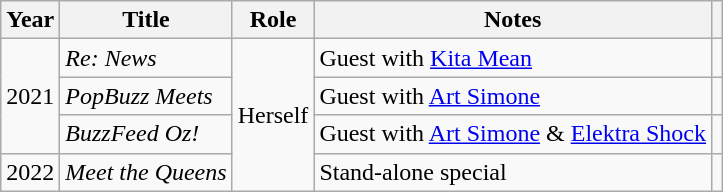<table class="wikitable plainrowheaders sortable">
<tr>
<th scope="col">Year</th>
<th scope="col">Title</th>
<th scope="col">Role</th>
<th scope="col">Notes</th>
<th style="text-align: center;" class="unsortable"></th>
</tr>
<tr>
<td rowspan="3">2021</td>
<td><em>Re: News</em></td>
<td rowspan="4">Herself</td>
<td>Guest with <a href='#'>Kita Mean</a></td>
<td style="text-align: center;"></td>
</tr>
<tr>
<td><em>PopBuzz Meets</em></td>
<td>Guest with <a href='#'>Art Simone</a></td>
<td style="text-align: center;"></td>
</tr>
<tr>
<td><em>BuzzFeed Oz!</em></td>
<td>Guest with <a href='#'>Art Simone</a> & <a href='#'>Elektra Shock</a></td>
<td style="text-align: center;"></td>
</tr>
<tr>
<td>2022</td>
<td><em>Meet the Queens</em></td>
<td>Stand-alone special</td>
<td style="text-align: center;"></td>
</tr>
</table>
